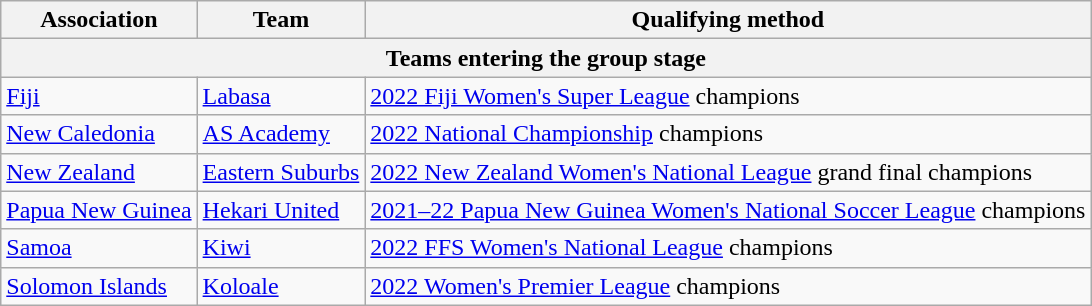<table class="wikitable">
<tr>
<th>Association</th>
<th>Team</th>
<th>Qualifying method</th>
</tr>
<tr>
<th colspan=3>Teams entering the group stage</th>
</tr>
<tr>
<td> <a href='#'>Fiji</a></td>
<td><a href='#'>Labasa</a></td>
<td><a href='#'>2022 Fiji Women's Super League</a> champions</td>
</tr>
<tr>
<td> <a href='#'>New Caledonia</a></td>
<td><a href='#'>AS Academy</a></td>
<td><a href='#'>2022 National Championship</a> champions</td>
</tr>
<tr>
<td><span> <a href='#'>New Zealand</a></span></td>
<td><span><a href='#'>Eastern Suburbs</a></span></td>
<td><span><a href='#'>2022 New Zealand Women's National League</a> grand final champions</span></td>
</tr>
<tr>
<td> <a href='#'>Papua New Guinea</a></td>
<td><a href='#'>Hekari United</a></td>
<td><a href='#'>2021–22 Papua New Guinea Women's National Soccer League</a> champions</td>
</tr>
<tr>
<td> <a href='#'>Samoa</a></td>
<td><a href='#'>Kiwi</a></td>
<td><a href='#'>2022 FFS Women's National League</a> champions</td>
</tr>
<tr>
<td> <a href='#'>Solomon Islands</a></td>
<td><a href='#'>Koloale</a></td>
<td><a href='#'>2022 Women's Premier League</a> champions</td>
</tr>
</table>
